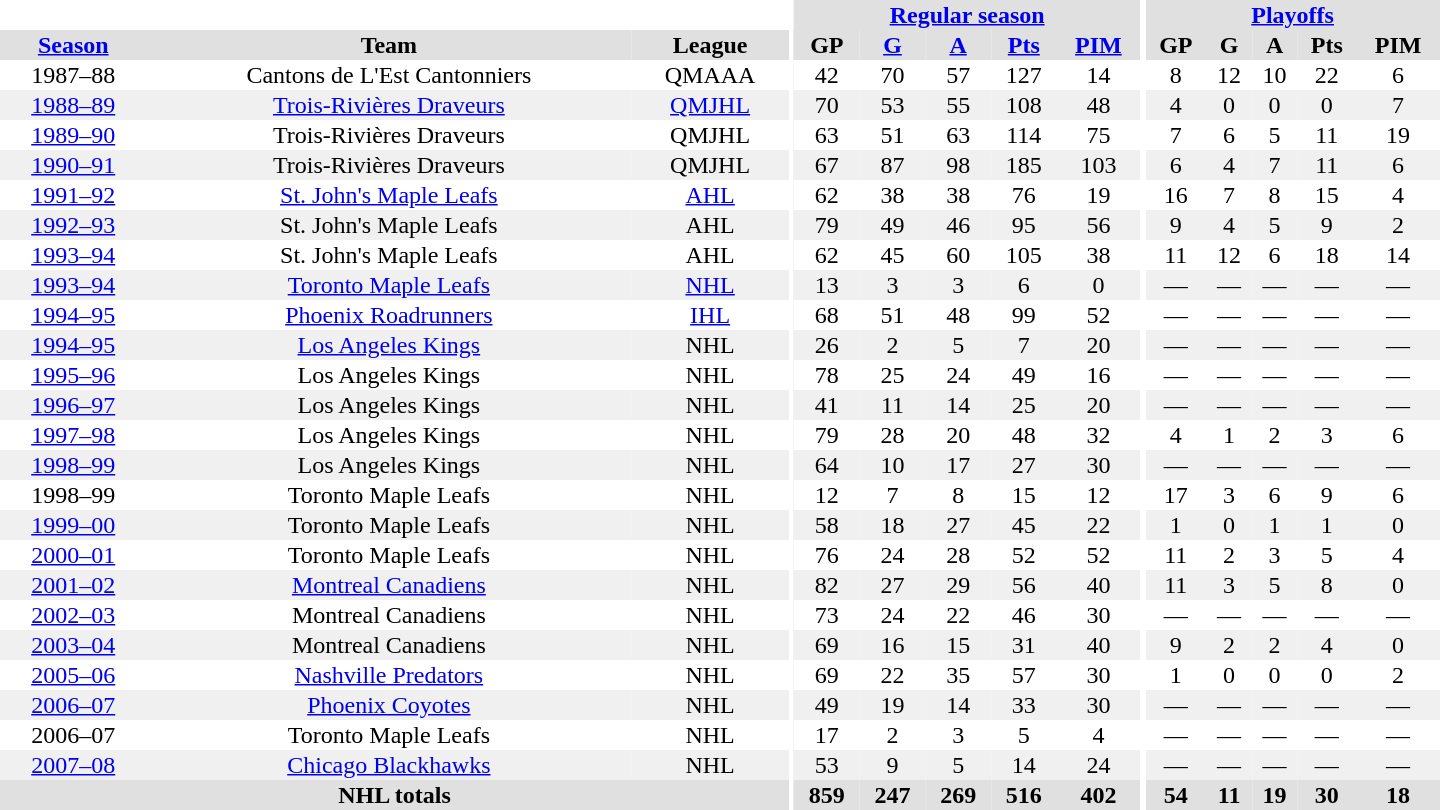<table border="0" cellpadding="1" cellspacing="0" style="text-align:center; width:60em">
<tr bgcolor="#e0e0e0">
<th colspan="3" bgcolor="#ffffff"></th>
<th rowspan="99" bgcolor="#ffffff"></th>
<th colspan="5"><a href='#'>Regular season</a></th>
<th rowspan="99" bgcolor="#ffffff"></th>
<th colspan="5"><a href='#'>Playoffs</a></th>
</tr>
<tr bgcolor="#e0e0e0">
<th><a href='#'>Season</a></th>
<th>Team</th>
<th>League</th>
<th>GP</th>
<th><a href='#'>G</a></th>
<th><a href='#'>A</a></th>
<th><a href='#'>Pts</a></th>
<th><a href='#'>PIM</a></th>
<th>GP</th>
<th>G</th>
<th>A</th>
<th>Pts</th>
<th>PIM</th>
</tr>
<tr>
<td>1987–88</td>
<td>Cantons de L'Est Cantonniers</td>
<td>QMAAA</td>
<td>42</td>
<td>70</td>
<td>57</td>
<td>127</td>
<td>14</td>
<td>8</td>
<td>12</td>
<td>10</td>
<td>22</td>
<td>6</td>
</tr>
<tr bgcolor="#f0f0f0">
<td><a href='#'>1988–89</a></td>
<td><a href='#'>Trois-Rivières Draveurs</a></td>
<td><a href='#'>QMJHL</a></td>
<td>70</td>
<td>53</td>
<td>55</td>
<td>108</td>
<td>48</td>
<td>4</td>
<td>0</td>
<td>0</td>
<td>0</td>
<td>7</td>
</tr>
<tr>
<td><a href='#'>1989–90</a></td>
<td>Trois-Rivières Draveurs</td>
<td>QMJHL</td>
<td>63</td>
<td>51</td>
<td>63</td>
<td>114</td>
<td>75</td>
<td>7</td>
<td>6</td>
<td>5</td>
<td>11</td>
<td>19</td>
</tr>
<tr bgcolor="#f0f0f0">
<td><a href='#'>1990–91</a></td>
<td>Trois-Rivières Draveurs</td>
<td>QMJHL</td>
<td>67</td>
<td>87</td>
<td>98</td>
<td>185</td>
<td>103</td>
<td>6</td>
<td>4</td>
<td>7</td>
<td>11</td>
<td>6</td>
</tr>
<tr>
<td><a href='#'>1991–92</a></td>
<td><a href='#'>St. John's Maple Leafs</a></td>
<td><a href='#'>AHL</a></td>
<td>62</td>
<td>38</td>
<td>38</td>
<td>76</td>
<td>19</td>
<td>16</td>
<td>7</td>
<td>8</td>
<td>15</td>
<td>4</td>
</tr>
<tr bgcolor="#f0f0f0">
<td><a href='#'>1992–93</a></td>
<td>St. John's Maple Leafs</td>
<td>AHL</td>
<td>79</td>
<td>49</td>
<td>46</td>
<td>95</td>
<td>56</td>
<td>9</td>
<td>4</td>
<td>5</td>
<td>9</td>
<td>2</td>
</tr>
<tr>
<td><a href='#'>1993–94</a></td>
<td>St. John's Maple Leafs</td>
<td>AHL</td>
<td>62</td>
<td>45</td>
<td>60</td>
<td>105</td>
<td>38</td>
<td>11</td>
<td>12</td>
<td>6</td>
<td>18</td>
<td>14</td>
</tr>
<tr bgcolor="#f0f0f0">
<td><a href='#'>1993–94</a></td>
<td><a href='#'>Toronto Maple Leafs</a></td>
<td><a href='#'>NHL</a></td>
<td>13</td>
<td>3</td>
<td>3</td>
<td>6</td>
<td>0</td>
<td>—</td>
<td>—</td>
<td>—</td>
<td>—</td>
<td>—</td>
</tr>
<tr>
<td><a href='#'>1994–95</a></td>
<td><a href='#'>Phoenix Roadrunners</a></td>
<td><a href='#'>IHL</a></td>
<td>68</td>
<td>51</td>
<td>48</td>
<td>99</td>
<td>52</td>
<td>—</td>
<td>—</td>
<td>—</td>
<td>—</td>
<td>—</td>
</tr>
<tr bgcolor="#f0f0f0">
<td><a href='#'>1994–95</a></td>
<td><a href='#'>Los Angeles Kings</a></td>
<td>NHL</td>
<td>26</td>
<td>2</td>
<td>5</td>
<td>7</td>
<td>20</td>
<td>—</td>
<td>—</td>
<td>—</td>
<td>—</td>
<td>—</td>
</tr>
<tr>
<td><a href='#'>1995–96</a></td>
<td>Los Angeles Kings</td>
<td>NHL</td>
<td>78</td>
<td>25</td>
<td>24</td>
<td>49</td>
<td>16</td>
<td>—</td>
<td>—</td>
<td>—</td>
<td>—</td>
<td>—</td>
</tr>
<tr bgcolor="#f0f0f0">
<td><a href='#'>1996–97</a></td>
<td>Los Angeles Kings</td>
<td>NHL</td>
<td>41</td>
<td>11</td>
<td>14</td>
<td>25</td>
<td>20</td>
<td>—</td>
<td>—</td>
<td>—</td>
<td>—</td>
<td>—</td>
</tr>
<tr>
<td><a href='#'>1997–98</a></td>
<td>Los Angeles Kings</td>
<td>NHL</td>
<td>79</td>
<td>28</td>
<td>20</td>
<td>48</td>
<td>32</td>
<td>4</td>
<td>1</td>
<td>2</td>
<td>3</td>
<td>6</td>
</tr>
<tr bgcolor="#f0f0f0">
<td><a href='#'>1998–99</a></td>
<td>Los Angeles Kings</td>
<td>NHL</td>
<td>64</td>
<td>10</td>
<td>17</td>
<td>27</td>
<td>30</td>
<td>—</td>
<td>—</td>
<td>—</td>
<td>—</td>
<td>—</td>
</tr>
<tr>
<td>1998–99</td>
<td>Toronto Maple Leafs</td>
<td>NHL</td>
<td>12</td>
<td>7</td>
<td>8</td>
<td>15</td>
<td>12</td>
<td>17</td>
<td>3</td>
<td>6</td>
<td>9</td>
<td>6</td>
</tr>
<tr bgcolor="#f0f0f0">
<td><a href='#'>1999–00</a></td>
<td>Toronto Maple Leafs</td>
<td>NHL</td>
<td>58</td>
<td>18</td>
<td>27</td>
<td>45</td>
<td>22</td>
<td>1</td>
<td>0</td>
<td>1</td>
<td>1</td>
<td>0</td>
</tr>
<tr>
<td><a href='#'>2000–01</a></td>
<td>Toronto Maple Leafs</td>
<td>NHL</td>
<td>76</td>
<td>24</td>
<td>28</td>
<td>52</td>
<td>52</td>
<td>11</td>
<td>2</td>
<td>3</td>
<td>5</td>
<td>4</td>
</tr>
<tr bgcolor="#f0f0f0">
<td><a href='#'>2001–02</a></td>
<td><a href='#'>Montreal Canadiens</a></td>
<td>NHL</td>
<td>82</td>
<td>27</td>
<td>29</td>
<td>56</td>
<td>40</td>
<td>11</td>
<td>3</td>
<td>5</td>
<td>8</td>
<td>0</td>
</tr>
<tr>
<td><a href='#'>2002–03</a></td>
<td>Montreal Canadiens</td>
<td>NHL</td>
<td>73</td>
<td>24</td>
<td>22</td>
<td>46</td>
<td>30</td>
<td>—</td>
<td>—</td>
<td>—</td>
<td>—</td>
<td>—</td>
</tr>
<tr bgcolor="#f0f0f0">
<td><a href='#'>2003–04</a></td>
<td>Montreal Canadiens</td>
<td>NHL</td>
<td>69</td>
<td>16</td>
<td>15</td>
<td>31</td>
<td>40</td>
<td>9</td>
<td>2</td>
<td>2</td>
<td>4</td>
<td>0</td>
</tr>
<tr>
<td><a href='#'>2005–06</a></td>
<td><a href='#'>Nashville Predators</a></td>
<td>NHL</td>
<td>69</td>
<td>22</td>
<td>35</td>
<td>57</td>
<td>30</td>
<td>1</td>
<td>0</td>
<td>0</td>
<td>0</td>
<td>2</td>
</tr>
<tr bgcolor="#f0f0f0">
<td><a href='#'>2006–07</a></td>
<td><a href='#'>Phoenix Coyotes</a></td>
<td>NHL</td>
<td>49</td>
<td>19</td>
<td>14</td>
<td>33</td>
<td>30</td>
<td>—</td>
<td>—</td>
<td>—</td>
<td>—</td>
<td>—</td>
</tr>
<tr>
<td>2006–07</td>
<td>Toronto Maple Leafs</td>
<td>NHL</td>
<td>17</td>
<td>2</td>
<td>3</td>
<td>5</td>
<td>4</td>
<td>—</td>
<td>—</td>
<td>—</td>
<td>—</td>
<td>—</td>
</tr>
<tr bgcolor="#f0f0f0">
<td><a href='#'>2007–08</a></td>
<td><a href='#'>Chicago Blackhawks</a></td>
<td>NHL</td>
<td>53</td>
<td>9</td>
<td>5</td>
<td>14</td>
<td>24</td>
<td>—</td>
<td>—</td>
<td>—</td>
<td>—</td>
<td>—</td>
</tr>
<tr bgcolor="#e0e0e0">
<th colspan="3">NHL totals</th>
<th>859</th>
<th>247</th>
<th>269</th>
<th>516</th>
<th>402</th>
<th>54</th>
<th>11</th>
<th>19</th>
<th>30</th>
<th>18</th>
</tr>
</table>
